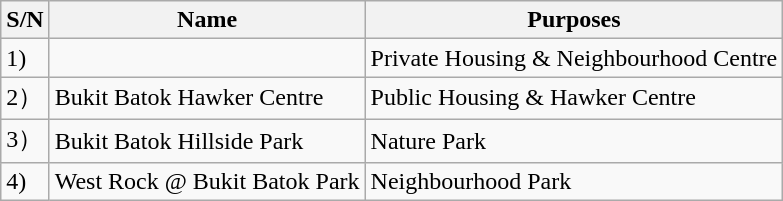<table class="wikitable">
<tr>
<th>S/N</th>
<th>Name</th>
<th>Purposes</th>
</tr>
<tr>
<td>1)</td>
<td></td>
<td>Private Housing & Neighbourhood Centre</td>
</tr>
<tr>
<td>2）</td>
<td>Bukit Batok Hawker Centre</td>
<td>Public Housing & Hawker Centre</td>
</tr>
<tr>
<td>3）</td>
<td>Bukit Batok Hillside Park</td>
<td>Nature Park</td>
</tr>
<tr>
<td>4)</td>
<td>West Rock @ Bukit Batok Park</td>
<td>Neighbourhood Park</td>
</tr>
</table>
